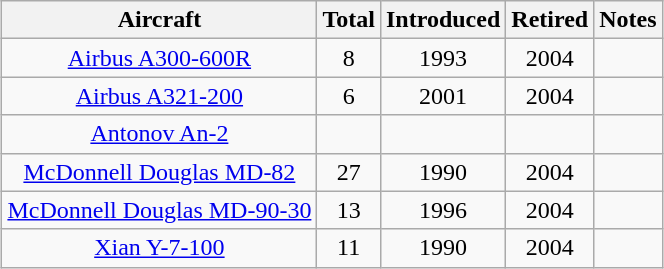<table class="wikitable" style="margin:1em auto; border-collapse:collapse;text-align:center">
<tr>
<th style=>Aircraft</th>
<th style=>Total</th>
<th style=>Introduced</th>
<th style=>Retired</th>
<th style=>Notes</th>
</tr>
<tr>
<td><a href='#'>Airbus A300-600R</a></td>
<td>8</td>
<td>1993</td>
<td>2004</td>
<td></td>
</tr>
<tr>
<td><a href='#'>Airbus A321-200</a></td>
<td>6</td>
<td>2001</td>
<td>2004</td>
<td></td>
</tr>
<tr>
<td><a href='#'>Antonov An-2</a></td>
<td></td>
<td></td>
<td></td>
<td></td>
</tr>
<tr>
<td><a href='#'>McDonnell Douglas MD-82</a></td>
<td>27</td>
<td>1990</td>
<td>2004</td>
<td></td>
</tr>
<tr>
<td><a href='#'>McDonnell Douglas MD-90-30</a></td>
<td>13</td>
<td>1996</td>
<td>2004</td>
<td></td>
</tr>
<tr>
<td><a href='#'>Xian Y-7-100</a></td>
<td>11</td>
<td>1990</td>
<td>2004</td>
<td></td>
</tr>
</table>
